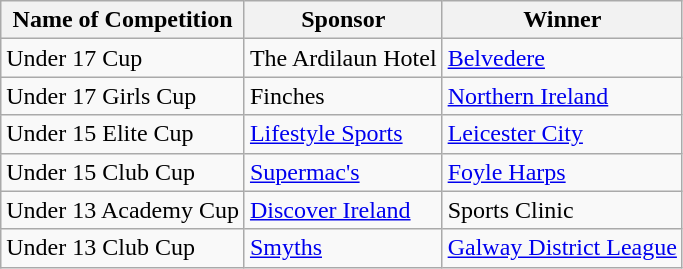<table class="wikitable">
<tr>
<th>Name of Competition</th>
<th>Sponsor</th>
<th>Winner</th>
</tr>
<tr>
<td>Under 17 Cup</td>
<td>The Ardilaun Hotel</td>
<td><a href='#'>Belvedere</a></td>
</tr>
<tr>
<td>Under 17 Girls Cup</td>
<td>Finches</td>
<td><a href='#'>Northern Ireland</a></td>
</tr>
<tr>
<td>Under 15 Elite Cup</td>
<td><a href='#'>Lifestyle Sports</a></td>
<td><a href='#'>Leicester City</a></td>
</tr>
<tr>
<td>Under 15 Club Cup</td>
<td><a href='#'>Supermac's</a></td>
<td><a href='#'>Foyle Harps</a></td>
</tr>
<tr>
<td>Under 13 Academy Cup</td>
<td><a href='#'>Discover Ireland</a></td>
<td>Sports Clinic</td>
</tr>
<tr>
<td>Under 13 Club Cup</td>
<td><a href='#'>Smyths</a></td>
<td><a href='#'>Galway District League</a></td>
</tr>
</table>
